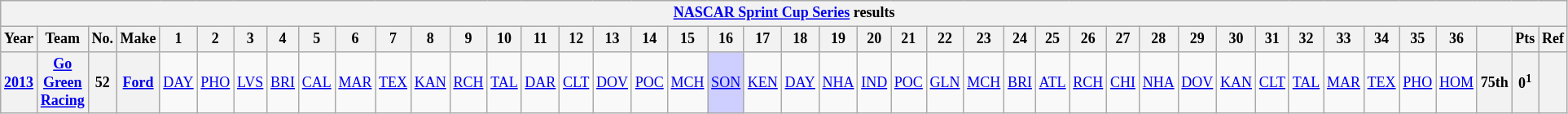<table class="wikitable" style="text-align:center; font-size:75%">
<tr>
<th colspan=43><a href='#'>NASCAR Sprint Cup Series</a> results</th>
</tr>
<tr>
<th>Year</th>
<th>Team</th>
<th>No.</th>
<th>Make</th>
<th>1</th>
<th>2</th>
<th>3</th>
<th>4</th>
<th>5</th>
<th>6</th>
<th>7</th>
<th>8</th>
<th>9</th>
<th>10</th>
<th>11</th>
<th>12</th>
<th>13</th>
<th>14</th>
<th>15</th>
<th>16</th>
<th>17</th>
<th>18</th>
<th>19</th>
<th>20</th>
<th>21</th>
<th>22</th>
<th>23</th>
<th>24</th>
<th>25</th>
<th>26</th>
<th>27</th>
<th>28</th>
<th>29</th>
<th>30</th>
<th>31</th>
<th>32</th>
<th>33</th>
<th>34</th>
<th>35</th>
<th>36</th>
<th></th>
<th>Pts</th>
<th>Ref</th>
</tr>
<tr>
<th><a href='#'>2013</a></th>
<th><a href='#'>Go Green Racing</a></th>
<th>52</th>
<th><a href='#'>Ford</a></th>
<td><a href='#'>DAY</a></td>
<td><a href='#'>PHO</a></td>
<td><a href='#'>LVS</a></td>
<td><a href='#'>BRI</a></td>
<td><a href='#'>CAL</a></td>
<td><a href='#'>MAR</a></td>
<td><a href='#'>TEX</a></td>
<td><a href='#'>KAN</a></td>
<td><a href='#'>RCH</a></td>
<td><a href='#'>TAL</a></td>
<td><a href='#'>DAR</a></td>
<td><a href='#'>CLT</a></td>
<td><a href='#'>DOV</a></td>
<td><a href='#'>POC</a></td>
<td><a href='#'>MCH</a></td>
<td style="background:#cfcfff;"><a href='#'>SON</a><br></td>
<td><a href='#'>KEN</a></td>
<td><a href='#'>DAY</a></td>
<td><a href='#'>NHA</a></td>
<td><a href='#'>IND</a></td>
<td><a href='#'>POC</a></td>
<td><a href='#'>GLN</a></td>
<td><a href='#'>MCH</a></td>
<td><a href='#'>BRI</a></td>
<td><a href='#'>ATL</a></td>
<td><a href='#'>RCH</a></td>
<td><a href='#'>CHI</a></td>
<td><a href='#'>NHA</a></td>
<td><a href='#'>DOV</a></td>
<td><a href='#'>KAN</a></td>
<td><a href='#'>CLT</a></td>
<td><a href='#'>TAL</a></td>
<td><a href='#'>MAR</a></td>
<td><a href='#'>TEX</a></td>
<td><a href='#'>PHO</a></td>
<td><a href='#'>HOM</a></td>
<th>75th</th>
<th>0<sup>1</sup></th>
<th></th>
</tr>
</table>
